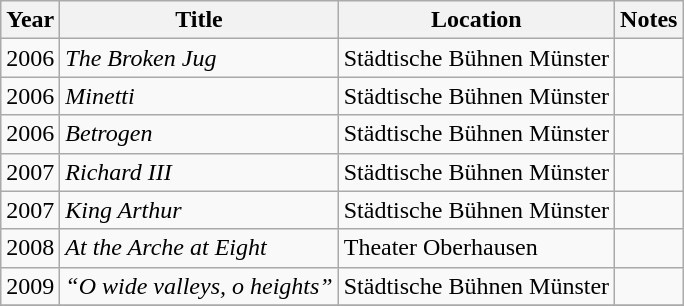<table class="wikitable">
<tr>
<th>Year</th>
<th>Title</th>
<th>Location</th>
<th>Notes</th>
</tr>
<tr>
<td>2006</td>
<td><em>The Broken Jug</em></td>
<td>Städtische Bühnen Münster</td>
<td></td>
</tr>
<tr>
<td>2006</td>
<td><em>Minetti</em></td>
<td>Städtische Bühnen Münster</td>
<td></td>
</tr>
<tr>
<td>2006</td>
<td><em>Betrogen</em></td>
<td>Städtische Bühnen Münster</td>
<td></td>
</tr>
<tr>
<td>2007</td>
<td><em>Richard III</em></td>
<td>Städtische Bühnen Münster</td>
<td></td>
</tr>
<tr>
<td>2007</td>
<td><em>King Arthur</em></td>
<td>Städtische Bühnen Münster</td>
<td></td>
</tr>
<tr>
<td>2008</td>
<td><em>At the Arche at Eight</em></td>
<td>Theater Oberhausen</td>
<td></td>
</tr>
<tr>
<td>2009</td>
<td><em> “O wide valleys, o heights”</em></td>
<td>Städtische Bühnen Münster</td>
<td></td>
</tr>
<tr>
</tr>
</table>
